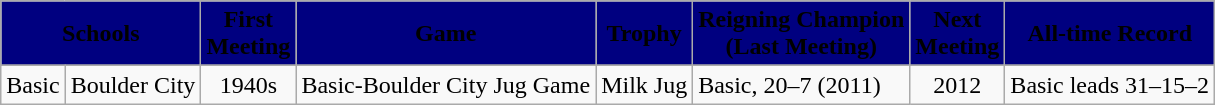<table class="wikitable">
<tr bgcolor="#000080" align="center">
<td colspan=2><span><strong>Schools</strong></span></td>
<td><span><strong>First<br>Meeting</strong></span></td>
<td><span><strong>Game</strong></span></td>
<td><span><strong>Trophy</strong></span></td>
<td><span><strong>Reigning Champion<br>(Last Meeting)</strong></span></td>
<td><span><strong>Next<br>Meeting</strong></span></td>
<td><span><strong>All-time Record</strong></span></td>
</tr>
<tr>
</tr>
<tr>
<td>Basic</td>
<td>Boulder City</td>
<td align=center>1940s</td>
<td>Basic-Boulder City Jug Game</td>
<td>Milk Jug</td>
<td>Basic, 20–7 (2011)</td>
<td align=center>2012</td>
<td>Basic leads 31–15–2</td>
</tr>
</table>
